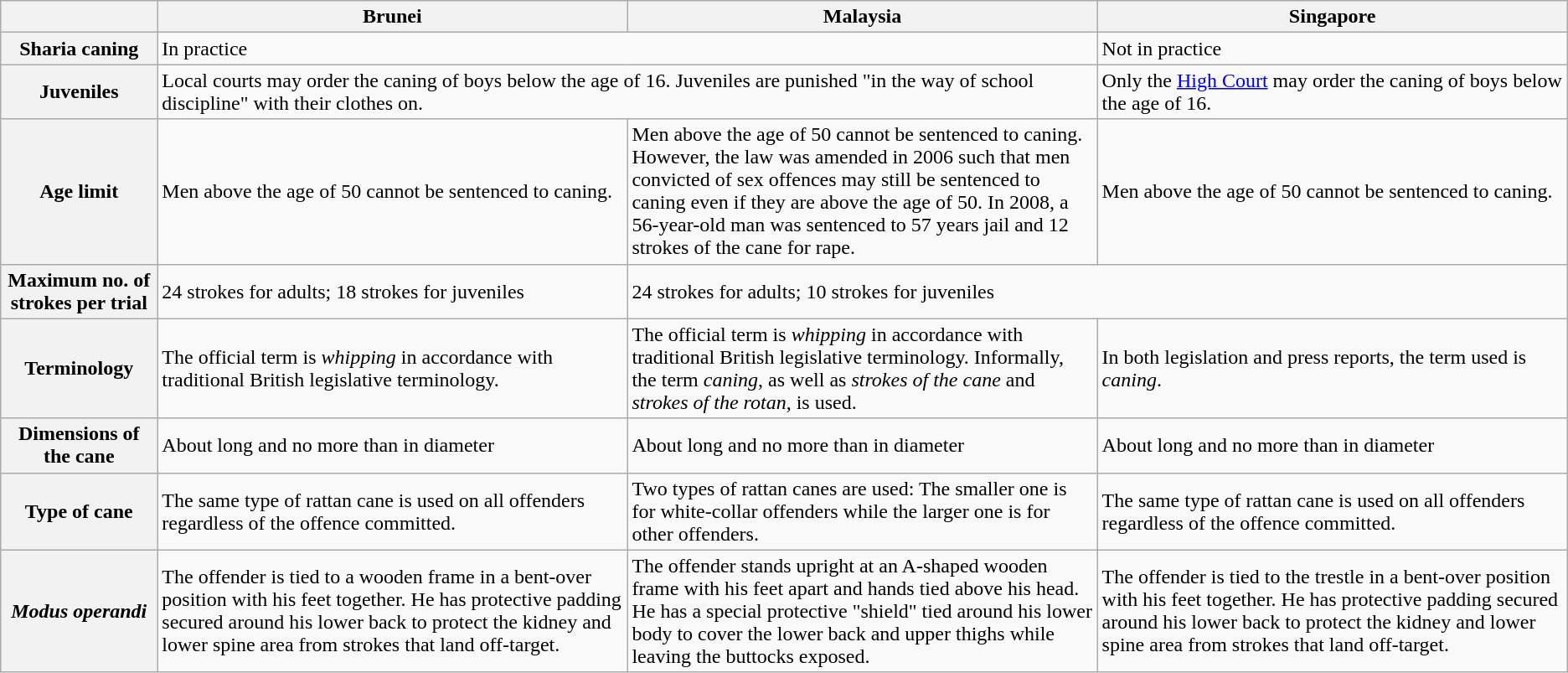<table class="wikitable">
<tr>
<th width=10%></th>
<th width=30%>Brunei</th>
<th width=30%>Malaysia</th>
<th width=30%>Singapore</th>
</tr>
<tr>
<th>Sharia caning</th>
<td colspan="2">In practice</td>
<td>Not in practice</td>
</tr>
<tr>
<th>Juveniles</th>
<td colspan="2">Local courts may order the caning of boys below the age of 16. Juveniles are punished "in the way of school discipline" with their clothes on.</td>
<td>Only the <a href='#'>High Court</a> may order the caning of boys below the age of 16.</td>
</tr>
<tr>
<th>Age limit</th>
<td>Men above the age of 50 cannot be sentenced to caning.</td>
<td>Men above the age of 50 cannot be sentenced to caning. However, the law was amended in 2006 such that men convicted of sex offences may still be sentenced to caning even if they are above the age of 50. In 2008, a 56-year-old man was sentenced to 57 years jail and 12 strokes of the cane for rape.</td>
<td>Men above the age of 50 cannot be sentenced to caning.</td>
</tr>
<tr>
<th>Maximum no. of strokes per trial</th>
<td>24 strokes for adults; 18 strokes for juveniles</td>
<td colspan="2">24 strokes for adults; 10 strokes for juveniles</td>
</tr>
<tr>
<th>Terminology</th>
<td>The official term is <em>whipping</em> in accordance with traditional British legislative terminology.</td>
<td>The official term is <em>whipping</em> in accordance with traditional British legislative terminology. Informally, the term <em>caning</em>, as well as <em>strokes of the cane</em> and <em>strokes of the rotan</em>, is used.</td>
<td>In both legislation and press reports, the term used is <em>caning</em>.</td>
</tr>
<tr>
<th>Dimensions of the cane</th>
<td>About  long and no more than  in diameter</td>
<td>About  long and no more than  in diameter</td>
<td>About  long and no more than  in diameter</td>
</tr>
<tr>
<th>Type of cane</th>
<td>The same type of rattan cane is used on all offenders regardless of the offence committed.</td>
<td>Two types of rattan canes are used: The smaller one is for white-collar offenders while the larger one is for other offenders.</td>
<td>The same type of rattan cane is used on all offenders regardless of the offence committed.</td>
</tr>
<tr>
<th><em>Modus operandi</em></th>
<td>The offender is tied to a wooden frame in a bent-over position with his feet together. He has protective padding secured around his lower back to protect the kidney and lower spine area from strokes that land off-target.</td>
<td>The offender stands upright at an A-shaped wooden frame with his feet apart and hands tied above his head. He has a special protective "shield" tied around his lower body to cover the lower back and upper thighs while leaving the buttocks exposed.</td>
<td>The offender is tied to the trestle in a bent-over position with his feet together. He has protective padding secured around his lower back to protect the kidney and lower spine area from strokes that land off-target.</td>
</tr>
</table>
